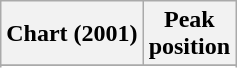<table class="wikitable sortable plainrowheaders" style="text-align:center">
<tr>
<th scope="col">Chart (2001)</th>
<th scope="col">Peak<br> position</th>
</tr>
<tr>
</tr>
<tr>
</tr>
<tr>
</tr>
</table>
